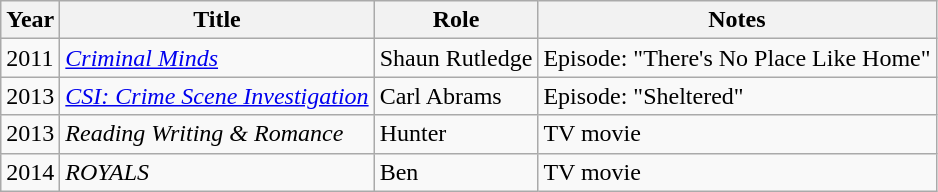<table class="wikitable">
<tr>
<th>Year</th>
<th>Title</th>
<th>Role</th>
<th>Notes</th>
</tr>
<tr>
<td>2011</td>
<td><em><a href='#'>Criminal Minds</a></em></td>
<td>Shaun Rutledge</td>
<td>Episode: "There's No Place Like Home"</td>
</tr>
<tr>
<td>2013</td>
<td><em><a href='#'>CSI: Crime Scene Investigation</a></em></td>
<td>Carl Abrams</td>
<td>Episode: "Sheltered"</td>
</tr>
<tr>
<td>2013</td>
<td><em>Reading Writing & Romance</em></td>
<td>Hunter</td>
<td>TV movie</td>
</tr>
<tr>
<td>2014</td>
<td><em>ROYALS</em></td>
<td>Ben</td>
<td>TV movie</td>
</tr>
</table>
